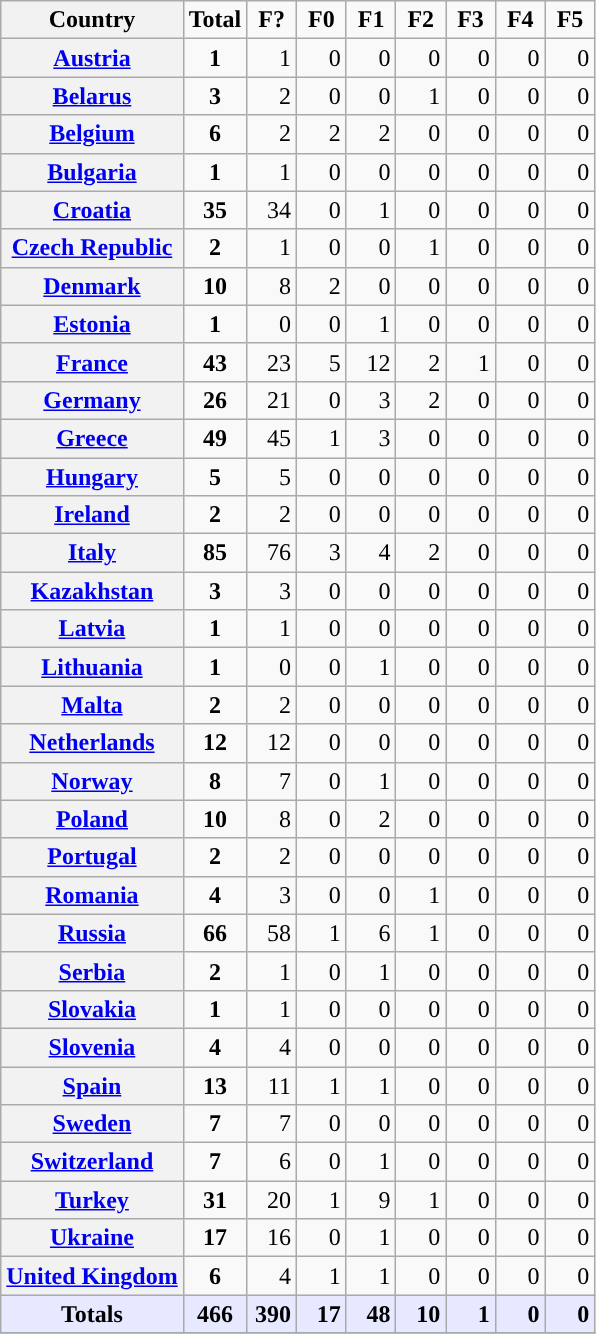<table class="wikitable" align="center">
<tr>
<th><strong>Country</strong></th>
<td><strong>Total</strong></td>
<td><strong> F? </strong></td>
<td><strong> F0 </strong></td>
<td><strong> F1 </strong></td>
<td><strong> F2 </strong></td>
<td><strong> F3 </strong></td>
<td><strong> F4 </strong></td>
<td><strong> F5 </strong></td>
</tr>
<tr>
<th><a href='#'>Austria</a></th>
<td align="center"><strong>1</strong></td>
<td align="right">1</td>
<td align="right">0</td>
<td align="right">0</td>
<td align="right">0</td>
<td align="right">0</td>
<td align="right">0</td>
<td align="right">0</td>
</tr>
<tr>
<th><a href='#'>Belarus</a></th>
<td align="center"><strong>3</strong></td>
<td align="right">2</td>
<td align="right">0</td>
<td align="right">0</td>
<td align="right">1</td>
<td align="right">0</td>
<td align="right">0</td>
<td align="right">0</td>
</tr>
<tr>
<th><a href='#'>Belgium</a></th>
<td align="center"><strong>6</strong></td>
<td align="right">2</td>
<td align="right">2</td>
<td align="right">2</td>
<td align="right">0</td>
<td align="right">0</td>
<td align="right">0</td>
<td align="right">0</td>
</tr>
<tr>
<th><a href='#'>Bulgaria</a></th>
<td align="center"><strong>1</strong></td>
<td align="right">1</td>
<td align="right">0</td>
<td align="right">0</td>
<td align="right">0</td>
<td align="right">0</td>
<td align="right">0</td>
<td align="right">0</td>
</tr>
<tr>
<th><a href='#'>Croatia</a></th>
<td align="center"><strong>35</strong></td>
<td align="right">34</td>
<td align="right">0</td>
<td align="right">1</td>
<td align="right">0</td>
<td align="right">0</td>
<td align="right">0</td>
<td align="right">0</td>
</tr>
<tr>
<th><a href='#'>Czech Republic</a></th>
<td align="center"><strong>2</strong></td>
<td align="right">1</td>
<td align="right">0</td>
<td align="right">0</td>
<td align="right">1</td>
<td align="right">0</td>
<td align="right">0</td>
<td align="right">0</td>
</tr>
<tr>
<th><a href='#'>Denmark</a></th>
<td align="center"><strong>10</strong></td>
<td align="right">8</td>
<td align="right">2</td>
<td align="right">0</td>
<td align="right">0</td>
<td align="right">0</td>
<td align="right">0</td>
<td align="right">0</td>
</tr>
<tr>
<th><a href='#'>Estonia</a></th>
<td align="center"><strong>1</strong></td>
<td align="right">0</td>
<td align="right">0</td>
<td align="right">1</td>
<td align="right">0</td>
<td align="right">0</td>
<td align="right">0</td>
<td align="right">0</td>
</tr>
<tr>
<th><a href='#'>France</a></th>
<td align="center"><strong>43</strong></td>
<td align="right">23</td>
<td align="right">5</td>
<td align="right">12</td>
<td align="right">2</td>
<td align="right">1</td>
<td align="right">0</td>
<td align="right">0</td>
</tr>
<tr>
<th><a href='#'>Germany</a></th>
<td align="center"><strong>26</strong></td>
<td align="right">21</td>
<td align="right">0</td>
<td align="right">3</td>
<td align="right">2</td>
<td align="right">0</td>
<td align="right">0</td>
<td align="right">0</td>
</tr>
<tr>
<th><a href='#'>Greece</a></th>
<td align="center"><strong>49</strong></td>
<td align="right">45</td>
<td align="right">1</td>
<td align="right">3</td>
<td align="right">0</td>
<td align="right">0</td>
<td align="right">0</td>
<td align="right">0</td>
</tr>
<tr>
<th><a href='#'>Hungary</a></th>
<td align="center"><strong>5</strong></td>
<td align="right">5</td>
<td align="right">0</td>
<td align="right">0</td>
<td align="right">0</td>
<td align="right">0</td>
<td align="right">0</td>
<td align="right">0</td>
</tr>
<tr>
<th><a href='#'>Ireland</a></th>
<td align="center"><strong>2</strong></td>
<td align="right">2</td>
<td align="right">0</td>
<td align="right">0</td>
<td align="right">0</td>
<td align="right">0</td>
<td align="right">0</td>
<td align="right">0</td>
</tr>
<tr>
<th><a href='#'>Italy</a></th>
<td align="center"><strong>85</strong></td>
<td align="right">76</td>
<td align="right">3</td>
<td align="right">4</td>
<td align="right">2</td>
<td align="right">0</td>
<td align="right">0</td>
<td align="right">0</td>
</tr>
<tr>
<th><a href='#'>Kazakhstan</a></th>
<td align="center"><strong>3</strong></td>
<td align="right">3</td>
<td align="right">0</td>
<td align="right">0</td>
<td align="right">0</td>
<td align="right">0</td>
<td align="right">0</td>
<td align="right">0</td>
</tr>
<tr>
<th><a href='#'>Latvia</a></th>
<td align="center"><strong>1</strong></td>
<td align="right">1</td>
<td align="right">0</td>
<td align="right">0</td>
<td align="right">0</td>
<td align="right">0</td>
<td align="right">0</td>
<td align="right">0</td>
</tr>
<tr>
<th><a href='#'>Lithuania</a></th>
<td align="center"><strong>1</strong></td>
<td align="right">0</td>
<td align="right">0</td>
<td align="right">1</td>
<td align="right">0</td>
<td align="right">0</td>
<td align="right">0</td>
<td align="right">0</td>
</tr>
<tr>
<th><a href='#'>Malta</a></th>
<td align="center"><strong>2</strong></td>
<td align="right">2</td>
<td align="right">0</td>
<td align="right">0</td>
<td align="right">0</td>
<td align="right">0</td>
<td align="right">0</td>
<td align="right">0</td>
</tr>
<tr>
<th><a href='#'>Netherlands</a></th>
<td align="center"><strong>12</strong></td>
<td align="right">12</td>
<td align="right">0</td>
<td align="right">0</td>
<td align="right">0</td>
<td align="right">0</td>
<td align="right">0</td>
<td align="right">0</td>
</tr>
<tr>
<th><a href='#'>Norway</a></th>
<td align="center"><strong>8</strong></td>
<td align="right">7</td>
<td align="right">0</td>
<td align="right">1</td>
<td align="right">0</td>
<td align="right">0</td>
<td align="right">0</td>
<td align="right">0</td>
</tr>
<tr>
<th><a href='#'>Poland</a></th>
<td align="center"><strong>10</strong></td>
<td align="right">8</td>
<td align="right">0</td>
<td align="right">2</td>
<td align="right">0</td>
<td align="right">0</td>
<td align="right">0</td>
<td align="right">0</td>
</tr>
<tr>
<th><a href='#'>Portugal</a></th>
<td align="center"><strong>2</strong></td>
<td align="right">2</td>
<td align="right">0</td>
<td align="right">0</td>
<td align="right">0</td>
<td align="right">0</td>
<td align="right">0</td>
<td align="right">0</td>
</tr>
<tr>
<th><a href='#'>Romania</a></th>
<td align="center"><strong>4</strong></td>
<td align="right">3</td>
<td align="right">0</td>
<td align="right">0</td>
<td align="right">1</td>
<td align="right">0</td>
<td align="right">0</td>
<td align="right">0</td>
</tr>
<tr>
<th><a href='#'>Russia</a></th>
<td align="center"><strong>66</strong></td>
<td align="right">58</td>
<td align="right">1</td>
<td align="right">6</td>
<td align="right">1</td>
<td align="right">0</td>
<td align="right">0</td>
<td align="right">0</td>
</tr>
<tr>
<th><a href='#'>Serbia</a></th>
<td align="center"><strong>2</strong></td>
<td align="right">1</td>
<td align="right">0</td>
<td align="right">1</td>
<td align="right">0</td>
<td align="right">0</td>
<td align="right">0</td>
<td align="right">0</td>
</tr>
<tr>
<th><a href='#'>Slovakia</a></th>
<td align="center"><strong>1</strong></td>
<td align="right">1</td>
<td align="right">0</td>
<td align="right">0</td>
<td align="right">0</td>
<td align="right">0</td>
<td align="right">0</td>
<td align="right">0</td>
</tr>
<tr>
<th><a href='#'>Slovenia</a></th>
<td align="center"><strong>4</strong></td>
<td align="right">4</td>
<td align="right">0</td>
<td align="right">0</td>
<td align="right">0</td>
<td align="right">0</td>
<td align="right">0</td>
<td align="right">0</td>
</tr>
<tr>
<th><a href='#'>Spain</a></th>
<td align="center"><strong>13</strong></td>
<td align="right">11</td>
<td align="right">1</td>
<td align="right">1</td>
<td align="right">0</td>
<td align="right">0</td>
<td align="right">0</td>
<td align="right">0</td>
</tr>
<tr>
<th><a href='#'>Sweden</a></th>
<td align="center"><strong>7</strong></td>
<td align="right">7</td>
<td align="right">0</td>
<td align="right">0</td>
<td align="right">0</td>
<td align="right">0</td>
<td align="right">0</td>
<td align="right">0</td>
</tr>
<tr>
<th><a href='#'>Switzerland</a></th>
<td align="center"><strong>7</strong></td>
<td align="right">6</td>
<td align="right">0</td>
<td align="right">1</td>
<td align="right">0</td>
<td align="right">0</td>
<td align="right">0</td>
<td align="right">0</td>
</tr>
<tr>
<th><a href='#'>Turkey</a></th>
<td align="center"><strong>31</strong></td>
<td align="right">20</td>
<td align="right">1</td>
<td align="right">9</td>
<td align="right">1</td>
<td align="right">0</td>
<td align="right">0</td>
<td align="right">0</td>
</tr>
<tr>
<th><a href='#'>Ukraine</a></th>
<td align="center"><strong>17</strong></td>
<td align="right">16</td>
<td align="right">0</td>
<td align="right">1</td>
<td align="right">0</td>
<td align="right">0</td>
<td align="right">0</td>
<td align="right">0</td>
</tr>
<tr>
<th><a href='#'>United Kingdom</a></th>
<td align="center"><strong>6</strong></td>
<td align="right">4</td>
<td align="right">1</td>
<td align="right">1</td>
<td align="right">0</td>
<td align="right">0</td>
<td align="right">0</td>
<td align="right">0</td>
</tr>
<tr>
<td bgcolor="#e6e9ff" align="center"><strong>Totals</strong></td>
<td bgcolor="#e6e9ff" align="center"><strong>466</strong> </td>
<td bgcolor="#e6e9ff" align="right"><strong>390</strong> </td>
<td bgcolor="#e6e9ff" align="right"><strong>17</strong> </td>
<td bgcolor="#e6e9ff" align="right"><strong>48</strong> </td>
<td bgcolor="#e6e9ff" align="right"><strong>10</strong> </td>
<td bgcolor="#e6e9ff" align="right"><strong>1</strong> </td>
<td bgcolor="#e6e9ff" align="right"><strong>0</strong> </td>
<td bgcolor="#e6e9ff" align="right"><strong>0</strong> </td>
</tr>
<tr>
</tr>
</table>
